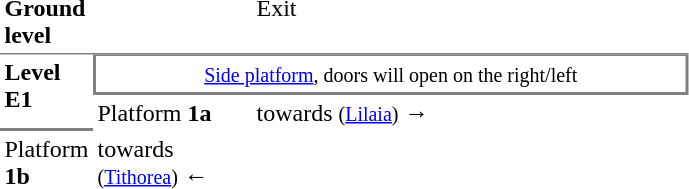<table table border=0 cellspacing=0 cellpadding=3>
<tr>
<td style="border-bottom:solid 1px gray;" width=50 valign=top><strong>Ground level</strong></td>
<td style="border-bottom:solid 1px gray;" width=100 valign=top></td>
<td style="border-bottom:solid 1px gray;" width=285 valign=top>Exit</td>
</tr>
<tr>
<td style="border-bottom:solid 2px gray;" rowspan=3 valign=top><strong>Level<br>Ε1</strong></td>
<td style="border-top:solid 1px gray;border-right:solid 2px gray;border-left:solid 2px gray;border-bottom:solid 2px gray;text-align:center;" colspan=2><small><a href='#'>Side platform</a>, doors will open on the right/left</small></td>
</tr>
<tr>
</tr>
<tr>
<td>Platform <span><strong>1a</strong></span></td>
<td> towards  <small>(<a href='#'>Lilaia</a>)</small> →</td>
</tr>
<tr>
<td>Platform <span><strong>1b</strong></span></td>
<td> towards  <small>(<a href='#'>Tithorea</a>)</small> ←</td>
</tr>
</table>
